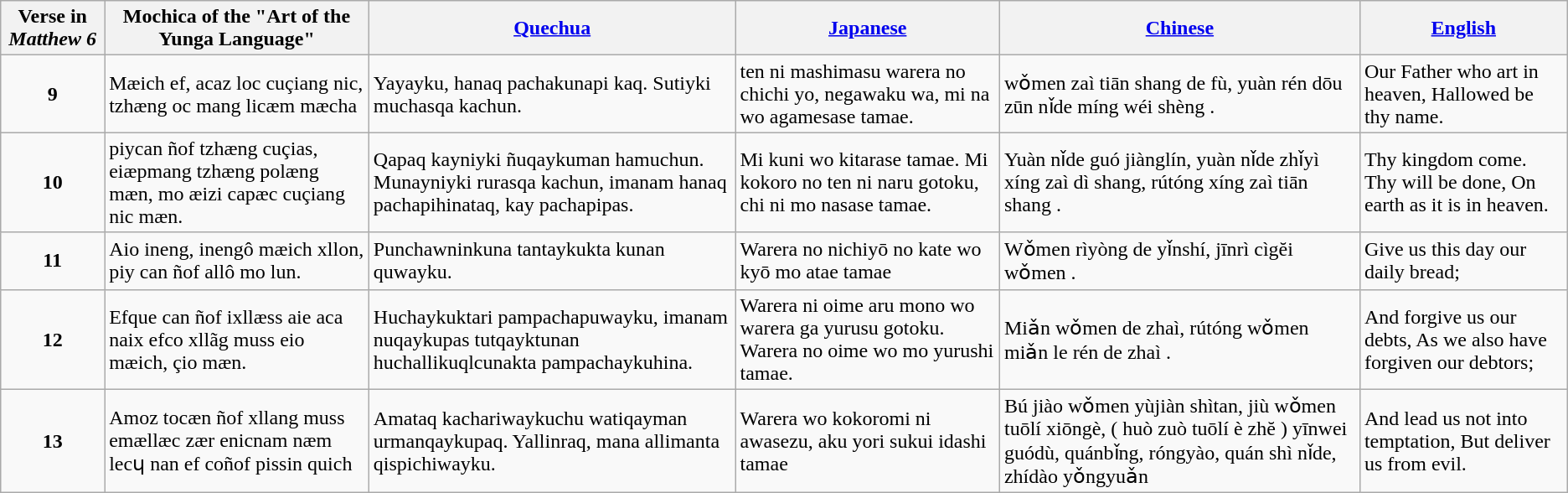<table class="wikitable">
<tr>
<th>Verse in <em>Matthew 6</em></th>
<th>Mochica of the "Art of the Yunga Language"</th>
<th><a href='#'>Quechua</a></th>
<th><a href='#'>Japanese</a></th>
<th><a href='#'>Chinese</a></th>
<th><a href='#'>English</a></th>
</tr>
<tr>
<td style="text-align:center;"><strong>9</strong></td>
<td>Mæich ef, acaz loc cuçiang nic, tzhæng oc mang licæm mæcha</td>
<td>Yayayku, hanaq pachakunapi kaq. Sutiyki muchasqa kachun.</td>
<td>ten ni mashimasu warera no chichi yo, negawaku wa, mi na wo agamesase tamae.</td>
<td>wǒmen zaì tiān shang de fù, yuàn rén dōu zūn nǐde míng wéi shèng .</td>
<td>Our Father who art in heaven, Hallowed be thy name.</td>
</tr>
<tr>
<td style="text-align:center;"><strong>10</strong></td>
<td>piycan ñof tzhæng cuçias, eiæpmang tzhæng polæng mæn, mo æizi capæc cuçiang nic mæn.</td>
<td>Qapaq kayniyki ñuqaykuman hamuchun. Munayniyki rurasqa kachun, imanam hanaq pachapihinataq, kay pachapipas.</td>
<td>Mi kuni wo kitarase tamae. Mi kokoro no ten ni naru gotoku, chi ni mo nasase tamae.</td>
<td>Yuàn nǐde guó jiànglín, yuàn nǐde zhǐyì xíng zaì dì shang, rútóng xíng zaì tiān shang .</td>
<td>Thy kingdom come. Thy will be done, On earth as it is in heaven.</td>
</tr>
<tr>
<td style="text-align:center;"><strong>11</strong></td>
<td>Aio ineng, inengô mæich xllon, piy can ñof allô mo lun.</td>
<td>Punchawninkuna tantaykukta kunan quwayku.</td>
<td>Warera no nichiyō no kate wo kyō mo atae tamae</td>
<td>Wǒmen rìyòng de yǐnshí, jīnrì cìgĕi wǒmen .</td>
<td>Give us this day our daily bread;</td>
</tr>
<tr>
<td style="text-align:center;"><strong>12</strong></td>
<td>Efque can ñof ixllæss aie aca naix efco xllãg muss eio mæich, çio mæn.</td>
<td>Huchaykuktari pampachapuwayku, imanam nuqaykupas tutqayktunan huchallikuqlcunakta pampachaykuhina.</td>
<td>Warera ni oime aru mono wo warera ga yurusu gotoku. Warera no oime wo mo yurushi tamae.</td>
<td>Miǎn wǒmen de zhaì, rútóng wǒmen miǎn le rén de zhaì .</td>
<td>And forgive us our debts, As we also have forgiven our debtors;</td>
</tr>
<tr>
<td style="text-align:center;"><strong>13</strong></td>
<td>Amoz tocæn ñof xllang muss emællæc zær enicnam næm lecɥ nan ef coñof pissin quich</td>
<td>Amataq kachariwaykuchu watiqayman urmanqaykupaq. Yallinraq, mana allimanta qispichiwayku.</td>
<td>Warera wo kokoromi ni awasezu, aku yori sukui idashi tamae</td>
<td>Bú jiào wǒmen yùjiàn shìtan, jiù wǒmen tuōlí xiōngè, ( huò zuò tuōlí è zhĕ ) yīnwei guódù, quánbǐng, róngyào, quán shì nǐde, zhídào yǒngyuǎn</td>
<td>And lead us not into temptation, But deliver us from evil.</td>
</tr>
</table>
